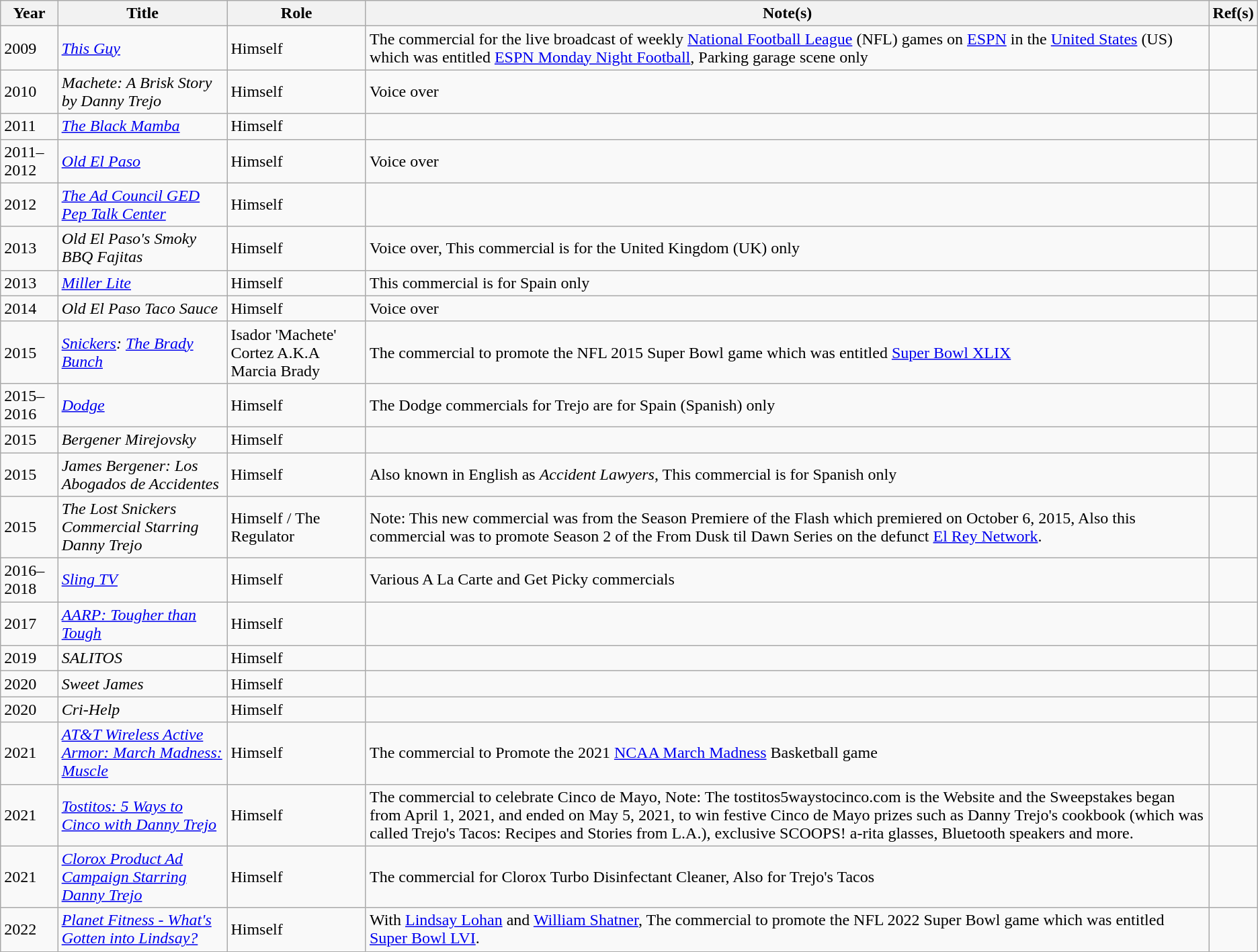<table class="wikitable sortable">
<tr>
<th>Year</th>
<th>Title</th>
<th>Role</th>
<th>Note(s)</th>
<th>Ref(s)</th>
</tr>
<tr>
<td>2009</td>
<td><em><a href='#'>This Guy</a></em></td>
<td>Himself</td>
<td>The commercial for the live broadcast of weekly <a href='#'>National Football League</a> (NFL) games on <a href='#'>ESPN</a> in the <a href='#'>United States</a> (US) which was entitled <a href='#'>ESPN Monday Night Football</a>, Parking garage scene only</td>
<td></td>
</tr>
<tr>
<td>2010</td>
<td><em>Machete: A Brisk Story by Danny Trejo</em></td>
<td>Himself</td>
<td>Voice over</td>
<td></td>
</tr>
<tr>
<td>2011</td>
<td><em><a href='#'>The Black Mamba</a></em></td>
<td>Himself</td>
<td></td>
<td></td>
</tr>
<tr>
<td>2011–2012</td>
<td><em><a href='#'>Old El Paso</a></em></td>
<td>Himself</td>
<td>Voice over</td>
<td></td>
</tr>
<tr>
<td>2012</td>
<td><em><a href='#'>The Ad Council GED Pep Talk Center</a></em></td>
<td>Himself</td>
<td></td>
<td></td>
</tr>
<tr>
<td>2013</td>
<td><em>Old El Paso's Smoky BBQ Fajitas</em></td>
<td>Himself</td>
<td>Voice over, This commercial is for the United Kingdom (UK) only</td>
<td></td>
</tr>
<tr>
<td>2013</td>
<td><em><a href='#'>Miller Lite</a></em></td>
<td>Himself</td>
<td>This commercial is for Spain only</td>
<td></td>
</tr>
<tr>
<td>2014</td>
<td><em>Old El Paso Taco Sauce</em></td>
<td>Himself</td>
<td>Voice over</td>
<td></td>
</tr>
<tr>
<td>2015</td>
<td><em><a href='#'>Snickers</a>: <a href='#'>The Brady Bunch</a></em></td>
<td>Isador 'Machete' Cortez A.K.A Marcia Brady</td>
<td>The commercial to promote the NFL 2015 Super Bowl game which was entitled <a href='#'>Super Bowl XLIX</a></td>
<td></td>
</tr>
<tr>
<td>2015–2016</td>
<td><em><a href='#'>Dodge</a></em></td>
<td>Himself</td>
<td>The Dodge commercials for Trejo are for Spain (Spanish) only</td>
<td></td>
</tr>
<tr>
<td>2015</td>
<td><em>Bergener Mirejovsky</em></td>
<td>Himself</td>
<td></td>
<td></td>
</tr>
<tr>
<td>2015</td>
<td><em>James Bergener: Los Abogados de Accidentes</em></td>
<td>Himself</td>
<td>Also known in English as <em>Accident Lawyers</em>, This commercial is for Spanish only</td>
<td></td>
</tr>
<tr>
<td>2015</td>
<td><em>The Lost Snickers Commercial Starring Danny Trejo</em></td>
<td>Himself / The Regulator</td>
<td>Note: This new commercial was from the Season Premiere of the Flash which premiered on October 6, 2015, Also this commercial was to promote Season 2 of the From Dusk til Dawn Series on the defunct <a href='#'>El Rey Network</a>.</td>
<td></td>
</tr>
<tr>
<td>2016–2018</td>
<td><em><a href='#'>Sling TV</a></em></td>
<td>Himself</td>
<td>Various A La Carte and Get Picky commercials</td>
<td></td>
</tr>
<tr>
<td>2017</td>
<td><em><a href='#'>AARP: Tougher than Tough</a></em></td>
<td>Himself</td>
<td></td>
<td></td>
</tr>
<tr>
<td>2019</td>
<td><em>SALITOS</em></td>
<td>Himself</td>
<td></td>
<td></td>
</tr>
<tr>
<td>2020</td>
<td><em>Sweet James</em></td>
<td>Himself</td>
<td></td>
<td></td>
</tr>
<tr>
<td>2020</td>
<td><em>Cri-Help</em></td>
<td>Himself</td>
<td></td>
<td></td>
</tr>
<tr>
<td>2021</td>
<td><em><a href='#'>AT&T Wireless Active Armor: March Madness: Muscle</a></em></td>
<td>Himself</td>
<td>The commercial to Promote the 2021 <a href='#'>NCAA March Madness</a> Basketball game</td>
<td></td>
</tr>
<tr>
<td>2021</td>
<td><em><a href='#'>Tostitos: 5 Ways to Cinco with Danny Trejo</a></em></td>
<td>Himself</td>
<td>The commercial to celebrate Cinco de Mayo, Note: The tostitos5waystocinco.com is the Website and the Sweepstakes began from April 1, 2021, and ended on May 5, 2021, to win festive Cinco de Mayo prizes such as Danny Trejo's cookbook (which was called Trejo's Tacos: Recipes and Stories from L.A.), exclusive SCOOPS! a-rita glasses, Bluetooth speakers and more.</td>
<td></td>
</tr>
<tr>
<td>2021</td>
<td><em><a href='#'>Clorox Product Ad Campaign Starring Danny Trejo</a></em></td>
<td>Himself</td>
<td>The commercial for Clorox Turbo Disinfectant Cleaner, Also for Trejo's Tacos</td>
<td></td>
</tr>
<tr>
<td>2022</td>
<td><em><a href='#'>Planet Fitness - What's Gotten into Lindsay?</a></em></td>
<td>Himself</td>
<td>With <a href='#'>Lindsay Lohan</a> and <a href='#'>William Shatner</a>, The commercial to promote the NFL 2022 Super Bowl game which was entitled <a href='#'>Super Bowl LVI</a>.</td>
<td></td>
</tr>
</table>
